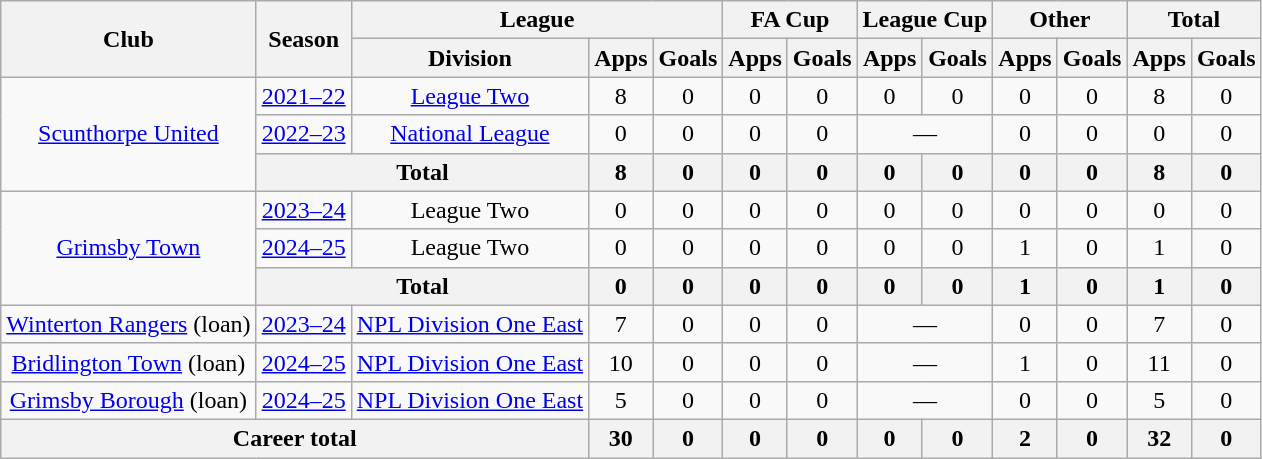<table class="wikitable" style="text-align: center;">
<tr>
<th rowspan="2">Club</th>
<th rowspan="2">Season</th>
<th colspan="3">League</th>
<th colspan="2">FA Cup</th>
<th colspan="2">League Cup</th>
<th colspan="2">Other</th>
<th colspan="2">Total</th>
</tr>
<tr>
<th>Division</th>
<th>Apps</th>
<th>Goals</th>
<th>Apps</th>
<th>Goals</th>
<th>Apps</th>
<th>Goals</th>
<th>Apps</th>
<th>Goals</th>
<th>Apps</th>
<th>Goals</th>
</tr>
<tr>
<td rowspan="3"><a href='#'>Scunthorpe United</a></td>
<td><a href='#'>2021–22</a></td>
<td><a href='#'>League Two</a></td>
<td>8</td>
<td>0</td>
<td>0</td>
<td>0</td>
<td>0</td>
<td>0</td>
<td>0</td>
<td>0</td>
<td>8</td>
<td>0</td>
</tr>
<tr>
<td><a href='#'>2022–23</a></td>
<td><a href='#'>National League</a></td>
<td>0</td>
<td>0</td>
<td>0</td>
<td>0</td>
<td colspan=2>—</td>
<td>0</td>
<td>0</td>
<td>0</td>
<td>0</td>
</tr>
<tr>
<th colspan=2>Total</th>
<th>8</th>
<th>0</th>
<th>0</th>
<th>0</th>
<th>0</th>
<th>0</th>
<th>0</th>
<th>0</th>
<th>8</th>
<th>0</th>
</tr>
<tr>
<td rowspan="3"><a href='#'>Grimsby Town</a></td>
<td><a href='#'>2023–24</a></td>
<td>League Two</td>
<td>0</td>
<td>0</td>
<td>0</td>
<td>0</td>
<td>0</td>
<td>0</td>
<td>0</td>
<td>0</td>
<td>0</td>
<td>0</td>
</tr>
<tr>
<td><a href='#'>2024–25</a></td>
<td>League Two</td>
<td>0</td>
<td>0</td>
<td>0</td>
<td>0</td>
<td>0</td>
<td>0</td>
<td>1</td>
<td>0</td>
<td>1</td>
<td>0</td>
</tr>
<tr>
<th colspan=2>Total</th>
<th>0</th>
<th>0</th>
<th>0</th>
<th>0</th>
<th>0</th>
<th>0</th>
<th>1</th>
<th>0</th>
<th>1</th>
<th>0</th>
</tr>
<tr>
<td><a href='#'>Winterton Rangers</a> (loan)</td>
<td><a href='#'>2023–24</a></td>
<td><a href='#'>NPL Division One East</a></td>
<td>7</td>
<td>0</td>
<td>0</td>
<td>0</td>
<td colspan=2>—</td>
<td>0</td>
<td>0</td>
<td>7</td>
<td>0</td>
</tr>
<tr>
<td><a href='#'>Bridlington Town</a> (loan)</td>
<td><a href='#'>2024–25</a></td>
<td><a href='#'>NPL Division One East</a></td>
<td>10</td>
<td>0</td>
<td>0</td>
<td>0</td>
<td colspan="2">—</td>
<td>1</td>
<td>0</td>
<td>11</td>
<td>0</td>
</tr>
<tr>
<td><a href='#'>Grimsby Borough</a> (loan)</td>
<td><a href='#'>2024–25</a></td>
<td><a href='#'>NPL Division One East</a></td>
<td>5</td>
<td>0</td>
<td>0</td>
<td>0</td>
<td colspan="2">—</td>
<td>0</td>
<td>0</td>
<td>5</td>
<td>0</td>
</tr>
<tr>
<th colspan="3">Career total</th>
<th>30</th>
<th>0</th>
<th>0</th>
<th>0</th>
<th>0</th>
<th>0</th>
<th>2</th>
<th>0</th>
<th>32</th>
<th>0</th>
</tr>
</table>
